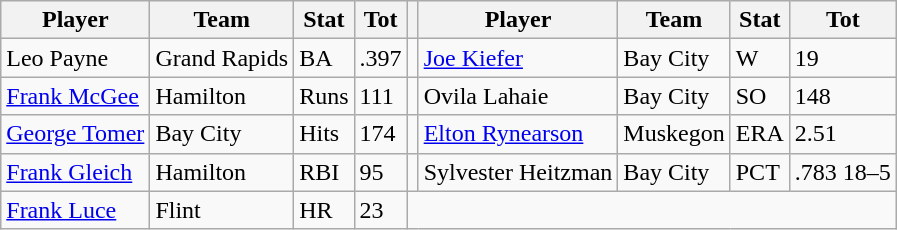<table class="wikitable">
<tr>
<th>Player</th>
<th>Team</th>
<th>Stat</th>
<th>Tot</th>
<th></th>
<th>Player</th>
<th>Team</th>
<th>Stat</th>
<th>Tot</th>
</tr>
<tr>
<td>Leo Payne</td>
<td>Grand Rapids</td>
<td>BA</td>
<td>.397</td>
<td></td>
<td><a href='#'>Joe Kiefer</a></td>
<td>Bay City</td>
<td>W</td>
<td>19</td>
</tr>
<tr>
<td><a href='#'>Frank McGee</a></td>
<td>Hamilton</td>
<td>Runs</td>
<td>111</td>
<td></td>
<td>Ovila Lahaie</td>
<td>Bay City</td>
<td>SO</td>
<td>148</td>
</tr>
<tr>
<td><a href='#'>George Tomer</a></td>
<td>Bay City</td>
<td>Hits</td>
<td>174</td>
<td></td>
<td><a href='#'>Elton Rynearson</a></td>
<td>Muskegon</td>
<td>ERA</td>
<td>2.51</td>
</tr>
<tr>
<td><a href='#'>Frank Gleich</a></td>
<td>Hamilton</td>
<td>RBI</td>
<td>95</td>
<td></td>
<td>Sylvester Heitzman</td>
<td>Bay City</td>
<td>PCT</td>
<td>.783 18–5</td>
</tr>
<tr>
<td><a href='#'>Frank Luce</a></td>
<td>Flint</td>
<td>HR</td>
<td>23</td>
</tr>
</table>
